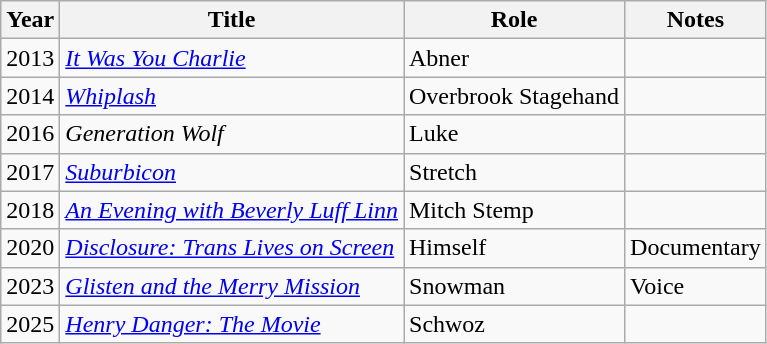<table class="wikitable sortable">
<tr>
<th>Year</th>
<th>Title</th>
<th>Role</th>
<th class="unsortable">Notes</th>
</tr>
<tr>
<td>2013</td>
<td><em><a href='#'>It Was You Charlie</a></em></td>
<td>Abner</td>
<td></td>
</tr>
<tr>
<td>2014</td>
<td><em><a href='#'>Whiplash</a></em></td>
<td>Overbrook Stagehand</td>
<td></td>
</tr>
<tr>
<td>2016</td>
<td><em>Generation Wolf</em></td>
<td>Luke</td>
<td></td>
</tr>
<tr>
<td>2017</td>
<td><em><a href='#'>Suburbicon</a></em></td>
<td>Stretch</td>
<td></td>
</tr>
<tr>
<td>2018</td>
<td><em><a href='#'>An Evening with Beverly Luff Linn</a></em></td>
<td>Mitch Stemp</td>
<td></td>
</tr>
<tr>
<td>2020</td>
<td><em><a href='#'>Disclosure: Trans Lives on Screen</a></em></td>
<td>Himself</td>
<td>Documentary</td>
</tr>
<tr>
<td>2023</td>
<td><em><a href='#'>Glisten and the Merry Mission</a></em></td>
<td>Snowman</td>
<td>Voice</td>
</tr>
<tr>
<td>2025</td>
<td><em><a href='#'>Henry Danger: The Movie</a></em></td>
<td>Schwoz</td>
<td></td>
</tr>
</table>
